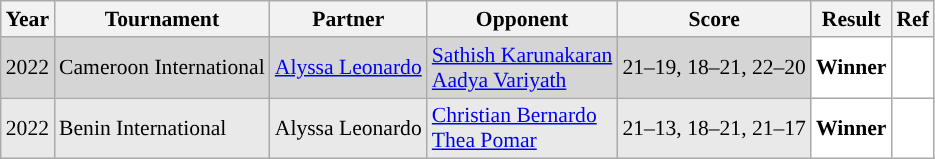<table class="sortable wikitable" style="font-size: 90%;">
<tr>
<th>Year</th>
<th>Tournament</th>
<th>Partner</th>
<th>Opponent</th>
<th>Score</th>
<th>Result</th>
<th>Ref</th>
</tr>
<tr style="background:#D5D5D5">
<td align="center">2022</td>
<td align="left">Cameroon International</td>
<td align="left"> <a href='#'>Alyssa Leonardo</a></td>
<td align="left"> <a href='#'>Sathish Karunakaran</a><br> <a href='#'>Aadya Variyath</a></td>
<td align="left">21–19, 18–21, 22–20</td>
<td style="text-align:left; background:white"> <strong>Winner</strong></td>
<td style="text-align:center; background:white"></td>
</tr>
<tr style="background:#E9E9E9">
<td align="center">2022</td>
<td align="left">Benin International</td>
<td align="left"> Alyssa Leonardo</td>
<td align="left"> <a href='#'>Christian Bernardo</a><br> <a href='#'>Thea Pomar</a></td>
<td align="left">21–13, 18–21, 21–17</td>
<td style="text-align:left; background:white"> <strong>Winner</strong></td>
<td style="text-align:center; background:white"></td>
</tr>
</table>
